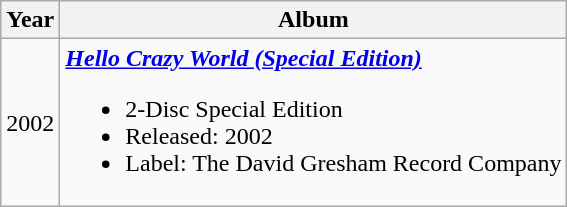<table class="wikitable">
<tr>
<th>Year</th>
<th>Album</th>
</tr>
<tr>
<td>2002</td>
<td><strong><em><a href='#'>Hello Crazy World (Special Edition)</a></em></strong><br><ul><li>2-Disc Special Edition</li><li>Released: 2002</li><li>Label: The David Gresham Record Company</li></ul></td>
</tr>
</table>
